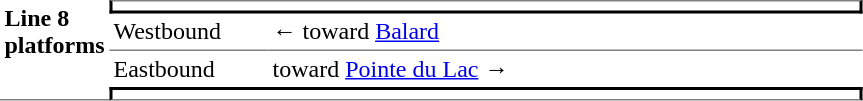<table border=0 cellspacing=0 cellpadding=3>
<tr>
<td style="border-bottom:solid 1px gray;" width=50 rowspan=10 valign=top><strong>Line 8 platforms</strong></td>
<td style="border-top:solid 1px gray;border-right:solid 2px black;border-left:solid 2px black;border-bottom:solid 2px black;text-align:center;" colspan=2></td>
</tr>
<tr>
<td style="border-bottom:solid 1px gray;" width=100>Westbound</td>
<td style="border-bottom:solid 1px gray;" width=390>←   toward <a href='#'>Balard</a> </td>
</tr>
<tr>
<td>Eastbound</td>
<td>   toward <a href='#'>Pointe du Lac</a>  →</td>
</tr>
<tr>
<td style="border-top:solid 2px black;border-right:solid 2px black;border-left:solid 2px black;border-bottom:solid 1px gray;text-align:center;" colspan=2></td>
</tr>
</table>
